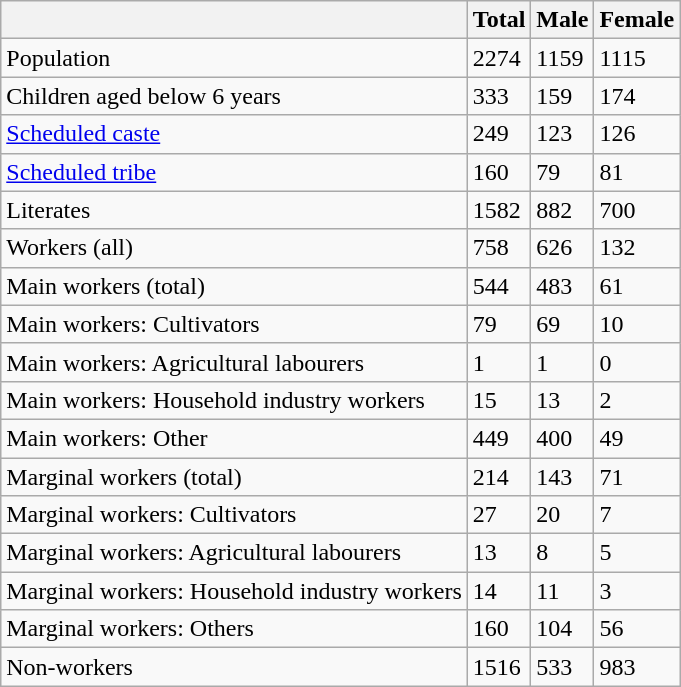<table class="wikitable sortable">
<tr>
<th></th>
<th>Total</th>
<th>Male</th>
<th>Female</th>
</tr>
<tr>
<td>Population</td>
<td>2274</td>
<td>1159</td>
<td>1115</td>
</tr>
<tr>
<td>Children aged below 6 years</td>
<td>333</td>
<td>159</td>
<td>174</td>
</tr>
<tr>
<td><a href='#'>Scheduled caste</a></td>
<td>249</td>
<td>123</td>
<td>126</td>
</tr>
<tr>
<td><a href='#'>Scheduled tribe</a></td>
<td>160</td>
<td>79</td>
<td>81</td>
</tr>
<tr>
<td>Literates</td>
<td>1582</td>
<td>882</td>
<td>700</td>
</tr>
<tr>
<td>Workers (all)</td>
<td>758</td>
<td>626</td>
<td>132</td>
</tr>
<tr>
<td>Main workers (total)</td>
<td>544</td>
<td>483</td>
<td>61</td>
</tr>
<tr>
<td>Main workers: Cultivators</td>
<td>79</td>
<td>69</td>
<td>10</td>
</tr>
<tr>
<td>Main workers: Agricultural labourers</td>
<td>1</td>
<td>1</td>
<td>0</td>
</tr>
<tr>
<td>Main workers: Household industry workers</td>
<td>15</td>
<td>13</td>
<td>2</td>
</tr>
<tr>
<td>Main workers: Other</td>
<td>449</td>
<td>400</td>
<td>49</td>
</tr>
<tr>
<td>Marginal workers (total)</td>
<td>214</td>
<td>143</td>
<td>71</td>
</tr>
<tr>
<td>Marginal workers: Cultivators</td>
<td>27</td>
<td>20</td>
<td>7</td>
</tr>
<tr>
<td>Marginal workers: Agricultural labourers</td>
<td>13</td>
<td>8</td>
<td>5</td>
</tr>
<tr>
<td>Marginal workers: Household industry workers</td>
<td>14</td>
<td>11</td>
<td>3</td>
</tr>
<tr>
<td>Marginal workers: Others</td>
<td>160</td>
<td>104</td>
<td>56</td>
</tr>
<tr>
<td>Non-workers</td>
<td>1516</td>
<td>533</td>
<td>983</td>
</tr>
</table>
